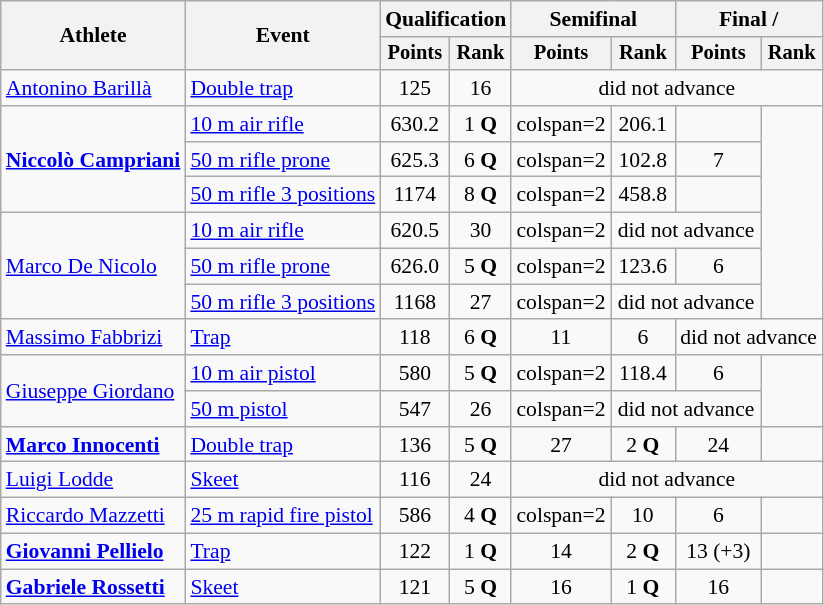<table class="wikitable" style="font-size:90%">
<tr>
<th rowspan="2">Athlete</th>
<th rowspan="2">Event</th>
<th colspan=2>Qualification</th>
<th colspan=2>Semifinal</th>
<th colspan=2>Final / </th>
</tr>
<tr style="font-size:95%">
<th>Points</th>
<th>Rank</th>
<th>Points</th>
<th>Rank</th>
<th>Points</th>
<th>Rank</th>
</tr>
<tr align=center>
<td align=left><a href='#'>Antonino Barillà</a></td>
<td align=left><a href='#'>Double trap</a></td>
<td>125</td>
<td>16</td>
<td colspan=4>did not advance</td>
</tr>
<tr align=center>
<td align=left rowspan=3><strong><a href='#'>Niccolò Campriani</a></strong></td>
<td align=left><a href='#'>10 m air rifle</a></td>
<td>630.2 </td>
<td>1 <strong>Q</strong></td>
<td>colspan=2 </td>
<td>206.1 </td>
<td></td>
</tr>
<tr align=center>
<td align=left><a href='#'>50 m rifle prone</a></td>
<td>625.3</td>
<td>6 <strong>Q</strong></td>
<td>colspan=2 </td>
<td>102.8</td>
<td>7</td>
</tr>
<tr align=center>
<td align=left><a href='#'>50 m rifle 3 positions</a></td>
<td>1174</td>
<td>8 <strong>Q</strong></td>
<td>colspan=2 </td>
<td>458.8 </td>
<td></td>
</tr>
<tr align=center>
<td align=left rowspan=3><a href='#'>Marco De Nicolo</a></td>
<td align=left><a href='#'>10 m air rifle</a></td>
<td>620.5</td>
<td>30</td>
<td>colspan=2 </td>
<td colspan=2>did not advance</td>
</tr>
<tr align=center>
<td align=left><a href='#'>50 m rifle prone</a></td>
<td>626.0</td>
<td>5 <strong>Q</strong></td>
<td>colspan=2 </td>
<td>123.6</td>
<td>6</td>
</tr>
<tr align=center>
<td align=left><a href='#'>50 m rifle 3 positions</a></td>
<td>1168</td>
<td>27</td>
<td>colspan=2 </td>
<td colspan=2>did not advance</td>
</tr>
<tr align=center>
<td align=left><a href='#'>Massimo Fabbrizi</a></td>
<td align=left><a href='#'>Trap</a></td>
<td>118</td>
<td>6 <strong>Q</strong></td>
<td>11</td>
<td>6</td>
<td colspan=2>did not advance</td>
</tr>
<tr align=center>
<td align=left rowspan=2><a href='#'>Giuseppe Giordano</a></td>
<td align=left><a href='#'>10 m air pistol</a></td>
<td>580</td>
<td>5 <strong>Q</strong></td>
<td>colspan=2 </td>
<td>118.4</td>
<td>6</td>
</tr>
<tr align=center>
<td align=left><a href='#'>50 m pistol</a></td>
<td>547</td>
<td>26</td>
<td>colspan=2 </td>
<td colspan=2>did not advance</td>
</tr>
<tr align=center>
<td align=left><strong><a href='#'>Marco Innocenti</a></strong></td>
<td align=left><a href='#'>Double trap</a></td>
<td>136</td>
<td>5 <strong>Q</strong></td>
<td>27</td>
<td>2 <strong>Q</strong></td>
<td>24</td>
<td></td>
</tr>
<tr align=center>
<td align=left><a href='#'>Luigi Lodde</a></td>
<td align=left><a href='#'>Skeet</a></td>
<td>116</td>
<td>24</td>
<td colspan=4>did not advance</td>
</tr>
<tr align=center>
<td align=left><a href='#'>Riccardo Mazzetti</a></td>
<td align=left><a href='#'>25 m rapid fire pistol</a></td>
<td>586</td>
<td>4 <strong>Q</strong></td>
<td>colspan=2 </td>
<td>10</td>
<td>6</td>
</tr>
<tr align=center>
<td align=left><strong><a href='#'>Giovanni Pellielo</a></strong></td>
<td align=left><a href='#'>Trap</a></td>
<td>122</td>
<td>1 <strong>Q</strong></td>
<td>14</td>
<td>2 <strong>Q</strong></td>
<td>13 (+3)</td>
<td></td>
</tr>
<tr align=center>
<td align=left><strong><a href='#'>Gabriele Rossetti</a></strong></td>
<td align=left><a href='#'>Skeet</a></td>
<td>121</td>
<td>5 <strong>Q</strong></td>
<td>16</td>
<td>1 <strong>Q</strong></td>
<td>16</td>
<td></td>
</tr>
</table>
